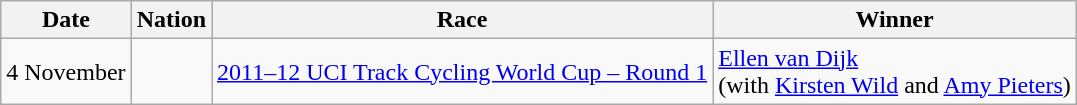<table class="wikitable sortable">
<tr>
<th>Date</th>
<th>Nation</th>
<th>Race</th>
<th>Winner</th>
</tr>
<tr>
<td>4 November</td>
<td></td>
<td><a href='#'>2011–12 UCI Track Cycling World Cup – Round 1</a></td>
<td> <a href='#'>Ellen van Dijk</a><br>(with <a href='#'>Kirsten Wild</a> and <a href='#'>Amy Pieters</a>)</td>
</tr>
</table>
